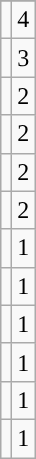<table class="wikitable">
<tr>
</tr>
<tr>
<td><a href='#'><strong></strong></a></td>
<td>4</td>
</tr>
<tr>
<td><a href='#'><strong></strong></a></td>
<td>3</td>
</tr>
<tr>
<td><a href='#'><strong></strong></a></td>
<td>2</td>
</tr>
<tr>
<td><a href='#'><strong></strong></a></td>
<td>2</td>
</tr>
<tr>
<td><a href='#'><strong></strong></a></td>
<td>2</td>
</tr>
<tr>
<td><a href='#'><strong></strong></a></td>
<td>2</td>
</tr>
<tr>
<td><a href='#'><strong></strong></a></td>
<td>1</td>
</tr>
<tr>
<td><a href='#'><strong></strong></a></td>
<td>1</td>
</tr>
<tr>
<td><a href='#'><strong></strong></a></td>
<td>1</td>
</tr>
<tr>
<td><a href='#'><strong></strong></a></td>
<td>1</td>
</tr>
<tr>
<td><a href='#'><strong></strong></a></td>
<td>1</td>
</tr>
<tr>
<td><a href='#'><strong></strong></a></td>
<td>1</td>
</tr>
</table>
